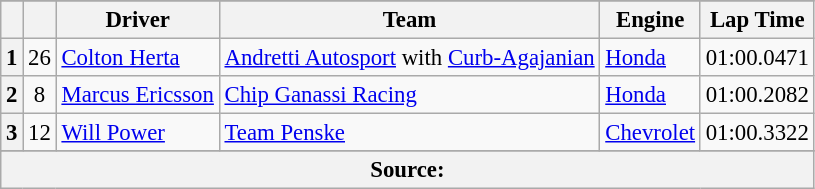<table class="wikitable" style="font-size:95%;">
<tr>
</tr>
<tr>
<th></th>
<th></th>
<th>Driver</th>
<th>Team</th>
<th>Engine</th>
<th>Lap Time</th>
</tr>
<tr>
<th>1</th>
<td align="center">26</td>
<td> <a href='#'>Colton Herta</a></td>
<td><a href='#'>Andretti Autosport</a> with <a href='#'>Curb-Agajanian</a></td>
<td><a href='#'>Honda</a></td>
<td>01:00.0471</td>
</tr>
<tr>
<th>2</th>
<td align="center">8</td>
<td> <a href='#'>Marcus Ericsson</a></td>
<td><a href='#'>Chip Ganassi Racing</a></td>
<td><a href='#'>Honda</a></td>
<td>01:00.2082</td>
</tr>
<tr>
<th>3</th>
<td align="center">12</td>
<td> <a href='#'>Will Power</a> <strong></strong></td>
<td><a href='#'>Team Penske</a></td>
<td><a href='#'>Chevrolet</a></td>
<td>01:00.3322</td>
</tr>
<tr>
</tr>
<tr class="sortbottom">
<th colspan="6">Source:</th>
</tr>
</table>
